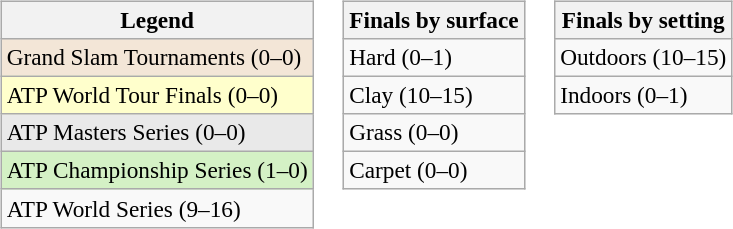<table>
<tr valign=top>
<td><br><table class=wikitable style=font-size:97%>
<tr>
<th>Legend</th>
</tr>
<tr style="background:#f3e6d7;">
<td>Grand Slam Tournaments (0–0)</td>
</tr>
<tr style="background:#ffc;">
<td>ATP World Tour Finals (0–0)</td>
</tr>
<tr style="background:#e9e9e9;">
<td>ATP Masters Series (0–0)</td>
</tr>
<tr style="background:#d4f1c5;">
<td>ATP Championship Series (1–0)</td>
</tr>
<tr>
<td>ATP World Series (9–16)</td>
</tr>
</table>
</td>
<td><br><table class=wikitable style=font-size:97%>
<tr>
<th>Finals by surface</th>
</tr>
<tr>
<td>Hard (0–1)</td>
</tr>
<tr>
<td>Clay (10–15)</td>
</tr>
<tr>
<td>Grass (0–0)</td>
</tr>
<tr>
<td>Carpet (0–0)</td>
</tr>
</table>
</td>
<td><br><table class=wikitable style=font-size:97%>
<tr>
<th>Finals by setting</th>
</tr>
<tr>
<td>Outdoors (10–15)</td>
</tr>
<tr>
<td>Indoors (0–1)</td>
</tr>
</table>
</td>
</tr>
</table>
